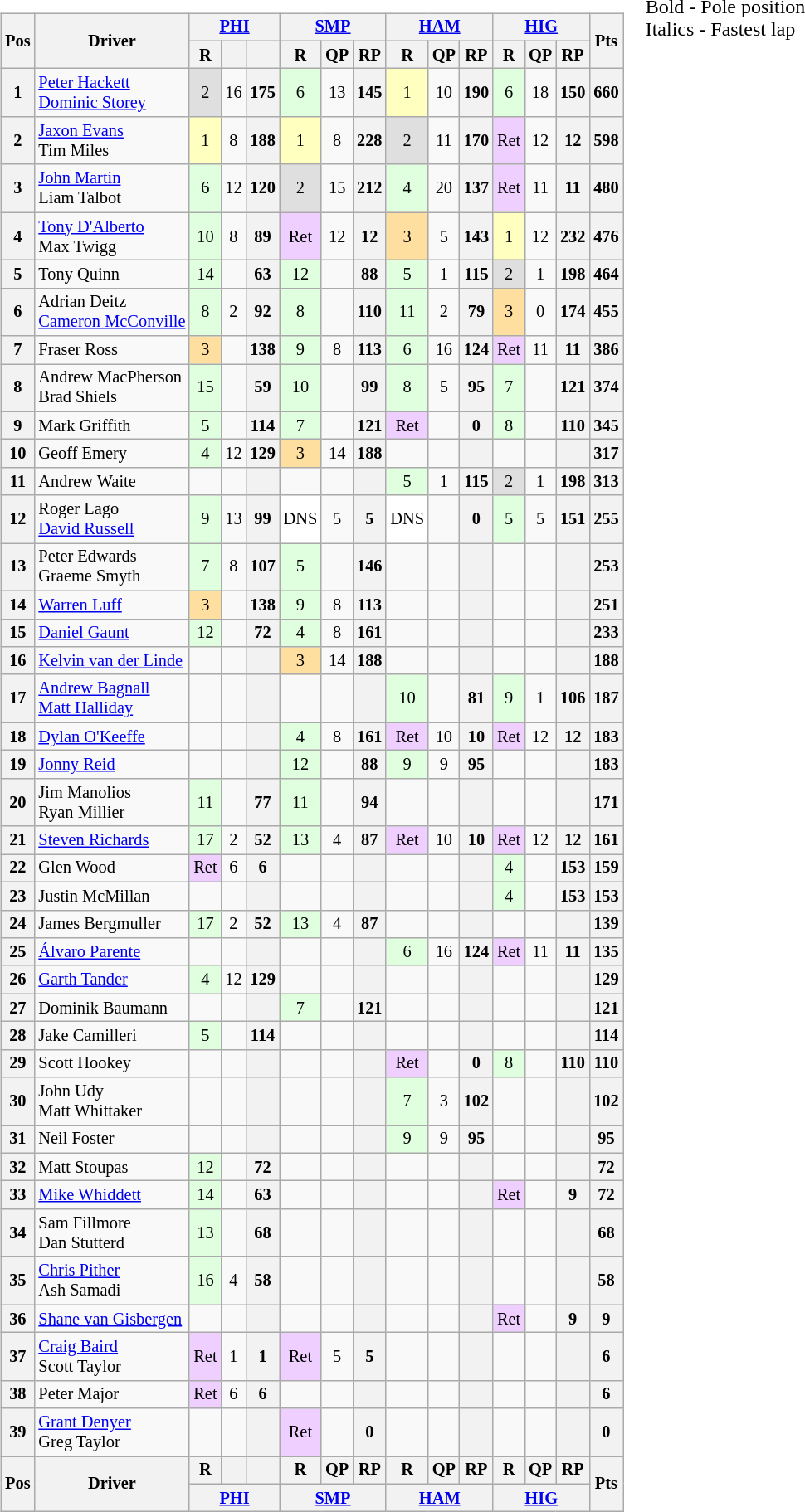<table>
<tr>
<td><br><table class="wikitable" style="font-size: 85%; text-align: center">
<tr valign="top">
<th rowspan=2 valign="middle">Pos</th>
<th rowspan=2 valign="middle">Driver</th>
<th colspan=3><a href='#'>PHI</a><br></th>
<th colspan=3><a href='#'>SMP</a><br></th>
<th colspan=3><a href='#'>HAM</a><br></th>
<th colspan=3><a href='#'>HIG</a><br></th>
<th rowspan=2 valign="middle">Pts</th>
</tr>
<tr>
<th>R</th>
<th></th>
<th></th>
<th>R</th>
<th>QP</th>
<th>RP</th>
<th>R</th>
<th>QP</th>
<th>RP</th>
<th>R</th>
<th>QP</th>
<th>RP</th>
</tr>
<tr>
<th>1</th>
<td align=left><a href='#'>Peter Hackett</a><br><a href='#'>Dominic Storey</a></td>
<td style="background:#dfdfdf;">2</td>
<td>16</td>
<th>175</th>
<td style="background:#dfffdf;">6</td>
<td>13</td>
<th>145</th>
<td style="background:#ffffbf;">1</td>
<td>10</td>
<th>190</th>
<td style="background:#dfffdf;">6</td>
<td>18</td>
<th>150</th>
<th>660</th>
</tr>
<tr>
<th>2</th>
<td align=left><a href='#'>Jaxon Evans</a><br>Tim Miles</td>
<td style="background:#ffffbf;">1</td>
<td>8</td>
<th>188</th>
<td style="background:#ffffbf;">1</td>
<td>8</td>
<th>228</th>
<td style="background:#dfdfdf;">2</td>
<td>11</td>
<th>170</th>
<td style="background:#efcfff;">Ret</td>
<td>12</td>
<th>12</th>
<th>598</th>
</tr>
<tr>
<th>3</th>
<td align=left><a href='#'>John Martin</a><br>Liam Talbot</td>
<td style="background:#dfffdf;">6</td>
<td>12</td>
<th>120</th>
<td style="background:#dfdfdf;">2</td>
<td>15</td>
<th>212</th>
<td style="background:#dfffdf;">4</td>
<td>20</td>
<th>137</th>
<td style="background:#efcfff;">Ret</td>
<td>11</td>
<th>11</th>
<th>480</th>
</tr>
<tr>
<th>4</th>
<td align=left><a href='#'>Tony D'Alberto</a><br>Max Twigg</td>
<td style="background:#dfffdf;">10</td>
<td>8</td>
<th>89</th>
<td style="background:#efcfff;">Ret</td>
<td>12</td>
<th>12</th>
<td style="background:#ffdf9f;">3</td>
<td>5</td>
<th>143</th>
<td style="background:#ffffbf;">1</td>
<td>12</td>
<th>232</th>
<th>476</th>
</tr>
<tr>
<th>5</th>
<td align=left>Tony Quinn</td>
<td style="background:#dfffdf;">14</td>
<td></td>
<th>63</th>
<td style="background:#dfffdf;">12</td>
<td></td>
<th>88</th>
<td style="background:#dfffdf;">5</td>
<td>1</td>
<th>115</th>
<td style="background:#dfdfdf;">2</td>
<td>1</td>
<th>198</th>
<th>464</th>
</tr>
<tr>
<th>6</th>
<td align=left>Adrian Deitz<br><a href='#'>Cameron McConville</a></td>
<td style="background:#dfffdf;">8</td>
<td>2</td>
<th>92</th>
<td style="background:#dfffdf;">8</td>
<td></td>
<th>110</th>
<td style="background:#dfffdf;">11</td>
<td>2</td>
<th>79</th>
<td style="background:#ffdf9f;">3</td>
<td>0</td>
<th>174</th>
<th>455</th>
</tr>
<tr>
<th>7</th>
<td align=left>Fraser Ross</td>
<td style="background:#ffdf9f;">3</td>
<td></td>
<th>138</th>
<td style="background:#dfffdf;">9</td>
<td>8</td>
<th>113</th>
<td style="background:#dfffdf;">6</td>
<td>16</td>
<th>124</th>
<td style="background:#efcfff;">Ret</td>
<td>11</td>
<th>11</th>
<th>386</th>
</tr>
<tr>
<th>8</th>
<td align=left>Andrew MacPherson<br>Brad Shiels</td>
<td style="background:#dfffdf;">15</td>
<td></td>
<th>59</th>
<td style="background:#dfffdf;">10</td>
<td></td>
<th>99</th>
<td style="background:#dfffdf;">8</td>
<td>5</td>
<th>95</th>
<td style="background:#dfffdf;">7</td>
<td></td>
<th>121</th>
<th>374</th>
</tr>
<tr>
<th>9</th>
<td align=left>Mark Griffith</td>
<td style="background:#dfffdf;">5</td>
<td></td>
<th>114</th>
<td style="background:#dfffdf;">7</td>
<td></td>
<th>121</th>
<td style="background:#efcfff;">Ret</td>
<td></td>
<th>0</th>
<td style="background:#dfffdf;">8</td>
<td></td>
<th>110</th>
<th>345</th>
</tr>
<tr>
<th>10</th>
<td align=left>Geoff Emery</td>
<td style="background:#dfffdf;">4</td>
<td>12</td>
<th>129</th>
<td style="background:#ffdf9f;">3</td>
<td>14</td>
<th>188</th>
<td></td>
<td></td>
<th></th>
<td></td>
<td></td>
<th></th>
<th>317</th>
</tr>
<tr>
<th>11</th>
<td align=left>Andrew Waite</td>
<td></td>
<td></td>
<th></th>
<td></td>
<td></td>
<th></th>
<td style="background:#dfffdf;">5</td>
<td>1</td>
<th>115</th>
<td style="background:#dfdfdf;">2</td>
<td>1</td>
<th>198</th>
<th>313</th>
</tr>
<tr>
<th>12</th>
<td align=left>Roger Lago<br><a href='#'>David Russell</a></td>
<td style="background:#dfffdf;">9</td>
<td>13</td>
<th>99</th>
<td style="background:#ffffff;">DNS</td>
<td>5</td>
<th>5</th>
<td style="background:#ffffff;">DNS</td>
<td></td>
<th>0</th>
<td style="background:#dfffdf;">5</td>
<td>5</td>
<th>151</th>
<th>255</th>
</tr>
<tr>
<th>13</th>
<td align=left>Peter Edwards<br>Graeme Smyth</td>
<td style="background:#dfffdf;">7</td>
<td>8</td>
<th>107</th>
<td style="background:#dfffdf;">5</td>
<td></td>
<th>146</th>
<td></td>
<td></td>
<th></th>
<td></td>
<td></td>
<th></th>
<th>253</th>
</tr>
<tr>
<th>14</th>
<td align=left><a href='#'>Warren Luff</a></td>
<td style="background:#ffdf9f;">3</td>
<td></td>
<th>138</th>
<td style="background:#dfffdf;">9</td>
<td>8</td>
<th>113</th>
<td></td>
<td></td>
<th></th>
<td></td>
<td></td>
<th></th>
<th>251</th>
</tr>
<tr>
<th>15</th>
<td align=left><a href='#'>Daniel Gaunt</a></td>
<td style="background:#dfffdf;">12</td>
<td></td>
<th>72</th>
<td style="background:#dfffdf;">4</td>
<td>8</td>
<th>161</th>
<td></td>
<td></td>
<th></th>
<td></td>
<td></td>
<th></th>
<th>233</th>
</tr>
<tr>
<th>16</th>
<td align=left><a href='#'>Kelvin van der Linde</a></td>
<td></td>
<td></td>
<th></th>
<td style="background:#ffdf9f;">3</td>
<td>14</td>
<th>188</th>
<td></td>
<td></td>
<th></th>
<td></td>
<td></td>
<th></th>
<th>188</th>
</tr>
<tr>
<th>17</th>
<td align=left><a href='#'>Andrew Bagnall</a><br><a href='#'>Matt Halliday</a></td>
<td></td>
<td></td>
<th></th>
<td></td>
<td></td>
<th></th>
<td style="background:#dfffdf;">10</td>
<td></td>
<th>81</th>
<td style="background:#dfffdf;">9</td>
<td>1</td>
<th>106</th>
<th>187</th>
</tr>
<tr>
<th>18</th>
<td align=left><a href='#'>Dylan O'Keeffe</a></td>
<td></td>
<td></td>
<th></th>
<td style="background:#dfffdf;">4</td>
<td>8</td>
<th>161</th>
<td style="background:#efcfff;">Ret</td>
<td>10</td>
<th>10</th>
<td style="background:#efcfff;">Ret</td>
<td>12</td>
<th>12</th>
<th>183</th>
</tr>
<tr>
<th>19</th>
<td align=left><a href='#'>Jonny Reid</a></td>
<td></td>
<td></td>
<th></th>
<td style="background:#dfffdf;">12</td>
<td></td>
<th>88</th>
<td style="background:#dfffdf;">9</td>
<td>9</td>
<th>95</th>
<td></td>
<td></td>
<th></th>
<th>183</th>
</tr>
<tr>
<th>20</th>
<td align=left>Jim Manolios<br>Ryan Millier</td>
<td style="background:#dfffdf;">11</td>
<td></td>
<th>77</th>
<td style="background:#dfffdf;">11</td>
<td></td>
<th>94</th>
<td></td>
<td></td>
<th></th>
<td></td>
<td></td>
<th></th>
<th>171</th>
</tr>
<tr>
<th>21</th>
<td align=left><a href='#'>Steven Richards</a></td>
<td style="background:#dfffdf;">17</td>
<td>2</td>
<th>52</th>
<td style="background:#dfffdf;">13</td>
<td>4</td>
<th>87</th>
<td style="background:#efcfff;">Ret</td>
<td>10</td>
<th>10</th>
<td style="background:#efcfff;">Ret</td>
<td>12</td>
<th>12</th>
<th>161</th>
</tr>
<tr>
<th>22</th>
<td align=left>Glen Wood</td>
<td style="background:#efcfff;">Ret</td>
<td>6</td>
<th>6</th>
<td></td>
<td></td>
<th></th>
<td></td>
<td></td>
<th></th>
<td style="background:#dfffdf;">4</td>
<td></td>
<th>153</th>
<th>159</th>
</tr>
<tr>
<th>23</th>
<td align=left>Justin McMillan</td>
<td></td>
<td></td>
<th></th>
<td></td>
<td></td>
<th></th>
<td></td>
<td></td>
<th></th>
<td style="background:#dfffdf;">4</td>
<td></td>
<th>153</th>
<th>153</th>
</tr>
<tr>
<th>24</th>
<td align=left>James Bergmuller</td>
<td style="background:#dfffdf;">17</td>
<td>2</td>
<th>52</th>
<td style="background:#dfffdf;">13</td>
<td>4</td>
<th>87</th>
<td></td>
<td></td>
<th></th>
<td></td>
<td></td>
<th></th>
<th>139</th>
</tr>
<tr>
<th>25</th>
<td align=left><a href='#'>Álvaro Parente</a></td>
<td></td>
<td></td>
<th></th>
<td></td>
<td></td>
<th></th>
<td style="background:#dfffdf;">6</td>
<td>16</td>
<th>124</th>
<td style="background:#efcfff;">Ret</td>
<td>11</td>
<th>11</th>
<th>135</th>
</tr>
<tr>
<th>26</th>
<td align=left><a href='#'>Garth Tander</a></td>
<td style="background:#dfffdf;">4</td>
<td>12</td>
<th>129</th>
<td></td>
<td></td>
<th></th>
<td></td>
<td></td>
<th></th>
<td></td>
<td></td>
<th></th>
<th>129</th>
</tr>
<tr>
<th>27</th>
<td align=left>Dominik Baumann</td>
<td></td>
<td></td>
<th></th>
<td style="background:#dfffdf;">7</td>
<td></td>
<th>121</th>
<td></td>
<td></td>
<th></th>
<td></td>
<td></td>
<th></th>
<th>121</th>
</tr>
<tr>
<th>28</th>
<td align=left>Jake Camilleri</td>
<td style="background:#dfffdf;">5</td>
<td></td>
<th>114</th>
<td></td>
<td></td>
<th></th>
<td></td>
<td></td>
<th></th>
<td></td>
<td></td>
<th></th>
<th>114</th>
</tr>
<tr>
<th>29</th>
<td align=left>Scott Hookey</td>
<td></td>
<td></td>
<th></th>
<td></td>
<td></td>
<th></th>
<td style="background:#efcfff;">Ret</td>
<td></td>
<th>0</th>
<td style="background:#dfffdf;">8</td>
<td></td>
<th>110</th>
<th>110</th>
</tr>
<tr>
<th>30</th>
<td align=left>John Udy<br>Matt Whittaker</td>
<td></td>
<td></td>
<th></th>
<td></td>
<td></td>
<th></th>
<td style="background:#dfffdf;">7</td>
<td>3</td>
<th>102</th>
<td></td>
<td></td>
<th></th>
<th>102</th>
</tr>
<tr>
<th>31</th>
<td align=left>Neil Foster</td>
<td></td>
<td></td>
<th></th>
<td></td>
<td></td>
<th></th>
<td style="background:#dfffdf;">9</td>
<td>9</td>
<th>95</th>
<td></td>
<td></td>
<th></th>
<th>95</th>
</tr>
<tr>
<th>32</th>
<td align=left>Matt Stoupas</td>
<td style="background:#dfffdf;">12</td>
<td></td>
<th>72</th>
<td></td>
<td></td>
<th></th>
<td></td>
<td></td>
<th></th>
<td></td>
<td></td>
<th></th>
<th>72</th>
</tr>
<tr>
<th>33</th>
<td align=left><a href='#'>Mike Whiddett</a></td>
<td style="background:#dfffdf;">14</td>
<td></td>
<th>63</th>
<td></td>
<td></td>
<th></th>
<td></td>
<td></td>
<th></th>
<td style="background:#efcfff;">Ret</td>
<td></td>
<th>9</th>
<th>72</th>
</tr>
<tr>
<th>34</th>
<td align=left>Sam Fillmore<br>Dan Stutterd</td>
<td style="background:#dfffdf;">13</td>
<td></td>
<th>68</th>
<td></td>
<td></td>
<th></th>
<td></td>
<td></td>
<th></th>
<td></td>
<td></td>
<th></th>
<th>68</th>
</tr>
<tr>
<th>35</th>
<td align=left><a href='#'>Chris Pither</a><br>Ash Samadi</td>
<td style="background:#dfffdf;">16</td>
<td>4</td>
<th>58</th>
<td></td>
<td></td>
<th></th>
<td></td>
<td></td>
<th></th>
<td></td>
<td></td>
<th></th>
<th>58</th>
</tr>
<tr>
<th>36</th>
<td align=left><a href='#'>Shane van Gisbergen</a></td>
<td></td>
<td></td>
<th></th>
<td></td>
<td></td>
<th></th>
<td></td>
<td></td>
<th></th>
<td style="background:#efcfff;">Ret</td>
<td></td>
<th>9</th>
<th>9</th>
</tr>
<tr>
<th>37</th>
<td align=left><a href='#'>Craig Baird</a><br>Scott Taylor</td>
<td style="background:#efcfff;">Ret</td>
<td>1</td>
<th>1</th>
<td style="background:#efcfff;">Ret</td>
<td>5</td>
<th>5</th>
<td></td>
<td></td>
<th></th>
<td></td>
<td></td>
<th></th>
<th>6</th>
</tr>
<tr>
<th>38</th>
<td align=left>Peter Major</td>
<td style="background:#efcfff;">Ret</td>
<td>6</td>
<th>6</th>
<td></td>
<td></td>
<th></th>
<td></td>
<td></td>
<th></th>
<td></td>
<td></td>
<th></th>
<th>6</th>
</tr>
<tr>
<th>39</th>
<td align=left><a href='#'>Grant Denyer</a><br>Greg Taylor</td>
<td></td>
<td></td>
<th></th>
<td style="background:#efcfff;">Ret</td>
<td></td>
<th>0</th>
<td></td>
<td></td>
<th></th>
<td></td>
<td></td>
<th></th>
<th>0</th>
</tr>
<tr valign="top">
<th rowspan=2 valign="middle">Pos</th>
<th rowspan=2 valign="middle">Driver</th>
<th>R</th>
<th></th>
<th></th>
<th>R</th>
<th>QP</th>
<th>RP</th>
<th>R</th>
<th>QP</th>
<th>RP</th>
<th>R</th>
<th>QP</th>
<th>RP</th>
<th rowspan=2 valign="middle">Pts</th>
</tr>
<tr>
<th colspan=3><a href='#'>PHI</a><br></th>
<th colspan=3><a href='#'>SMP</a><br></th>
<th colspan=3><a href='#'>HAM</a><br></th>
<th colspan=3><a href='#'>HIG</a><br></th>
</tr>
</table>
</td>
<td valign="top"><br>
<span>Bold - Pole position<br>Italics - Fastest lap</span></td>
</tr>
</table>
